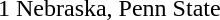<table cellspacing="0" cellpadding="0">
<tr>
<td><div>1 </div></td>
<td>Nebraska, Penn State</td>
</tr>
</table>
